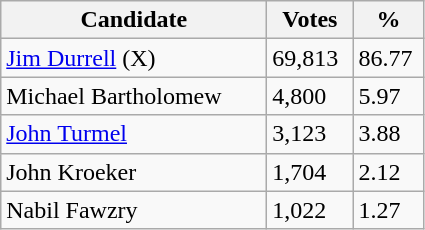<table class="wikitable">
<tr>
<th style="width: 170px">Candidate</th>
<th style="width: 50px">Votes</th>
<th style="width: 40px">%</th>
</tr>
<tr>
<td><a href='#'>Jim Durrell</a> (X)</td>
<td>69,813</td>
<td>86.77</td>
</tr>
<tr>
<td>Michael Bartholomew</td>
<td>4,800</td>
<td>5.97</td>
</tr>
<tr>
<td><a href='#'>John Turmel</a></td>
<td>3,123</td>
<td>3.88</td>
</tr>
<tr>
<td>John Kroeker</td>
<td>1,704</td>
<td>2.12</td>
</tr>
<tr>
<td>Nabil Fawzry</td>
<td>1,022</td>
<td>1.27</td>
</tr>
</table>
